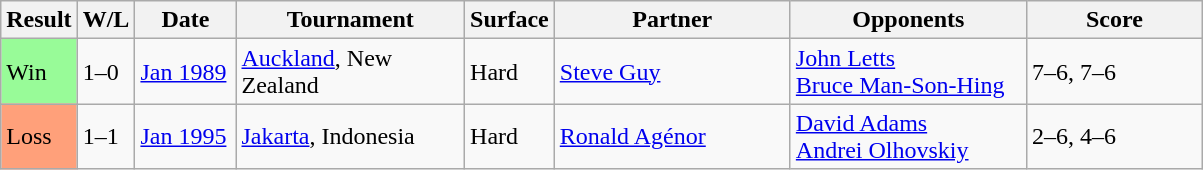<table class="sortable wikitable">
<tr>
<th style="width:40px">Result</th>
<th style="width:30px" class="unsortable">W/L</th>
<th style="width:60px">Date</th>
<th style="width:145px">Tournament</th>
<th style="width:50px">Surface</th>
<th style="width:150px">Partner</th>
<th style="width:150px">Opponents</th>
<th style="width:110px" class="unsortable">Score</th>
</tr>
<tr>
<td style="background:#98fb98;">Win</td>
<td>1–0</td>
<td><a href='#'>Jan 1989</a></td>
<td><a href='#'>Auckland</a>, New Zealand</td>
<td>Hard</td>
<td> <a href='#'>Steve Guy</a></td>
<td> <a href='#'>John Letts</a> <br>  <a href='#'>Bruce Man-Son-Hing</a></td>
<td>7–6, 7–6</td>
</tr>
<tr>
<td style="background:#ffa07a;">Loss</td>
<td>1–1</td>
<td><a href='#'>Jan 1995</a></td>
<td><a href='#'>Jakarta</a>, Indonesia</td>
<td>Hard</td>
<td> <a href='#'>Ronald Agénor</a></td>
<td> <a href='#'>David Adams</a> <br>  <a href='#'>Andrei Olhovskiy</a></td>
<td>2–6, 4–6</td>
</tr>
</table>
